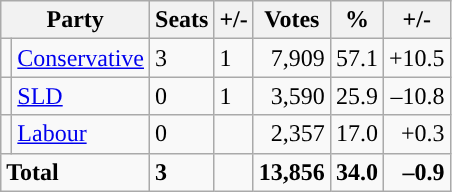<table class="wikitable sortable">
<tr>
<th colspan="2">Party</th>
<th>Seats</th>
<th>+/-</th>
<th>Votes</th>
<th>%</th>
<th>+/-</th>
</tr>
<tr>
<td style="background-color: "></td>
<td><a href='#'>Conservative</a></td>
<td>3</td>
<td> 1</td>
<td style="text-align:right;">7,909</td>
<td style="text-align:right;">57.1</td>
<td style="text-align:right;">+10.5</td>
</tr>
<tr>
<td style="background-color: "></td>
<td><a href='#'>SLD</a></td>
<td>0</td>
<td> 1</td>
<td style="text-align:right;">3,590</td>
<td style="text-align:right;">25.9</td>
<td style="text-align:right;">–10.8</td>
</tr>
<tr>
<td style="background-color: "></td>
<td><a href='#'>Labour</a></td>
<td>0</td>
<td></td>
<td style="text-align:right;">2,357</td>
<td style="text-align:right;">17.0</td>
<td style="text-align:right;">+0.3</td>
</tr>
<tr>
<td colspan="2"><strong>Total</strong></td>
<td><strong>3</strong></td>
<td></td>
<td style="text-align:right;"><strong>13,856</strong></td>
<td style="text-align:right;"><strong>34.0</strong></td>
<td style="text-align:right;"><strong>–0.9</strong></td>
</tr>
</table>
